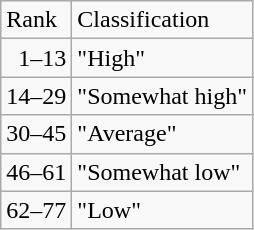<table class="wikitable" ---valign="top">
<tr>
<td>Rank</td>
<td>Classification</td>
</tr>
<tr>
<td>  1–13</td>
<td>"High"</td>
</tr>
<tr>
<td>14–29</td>
<td>"Somewhat high"</td>
</tr>
<tr>
<td>30–45</td>
<td>"Average"</td>
</tr>
<tr>
<td>46–61</td>
<td>"Somewhat low"</td>
</tr>
<tr>
<td>62–77</td>
<td>"Low"</td>
</tr>
</table>
